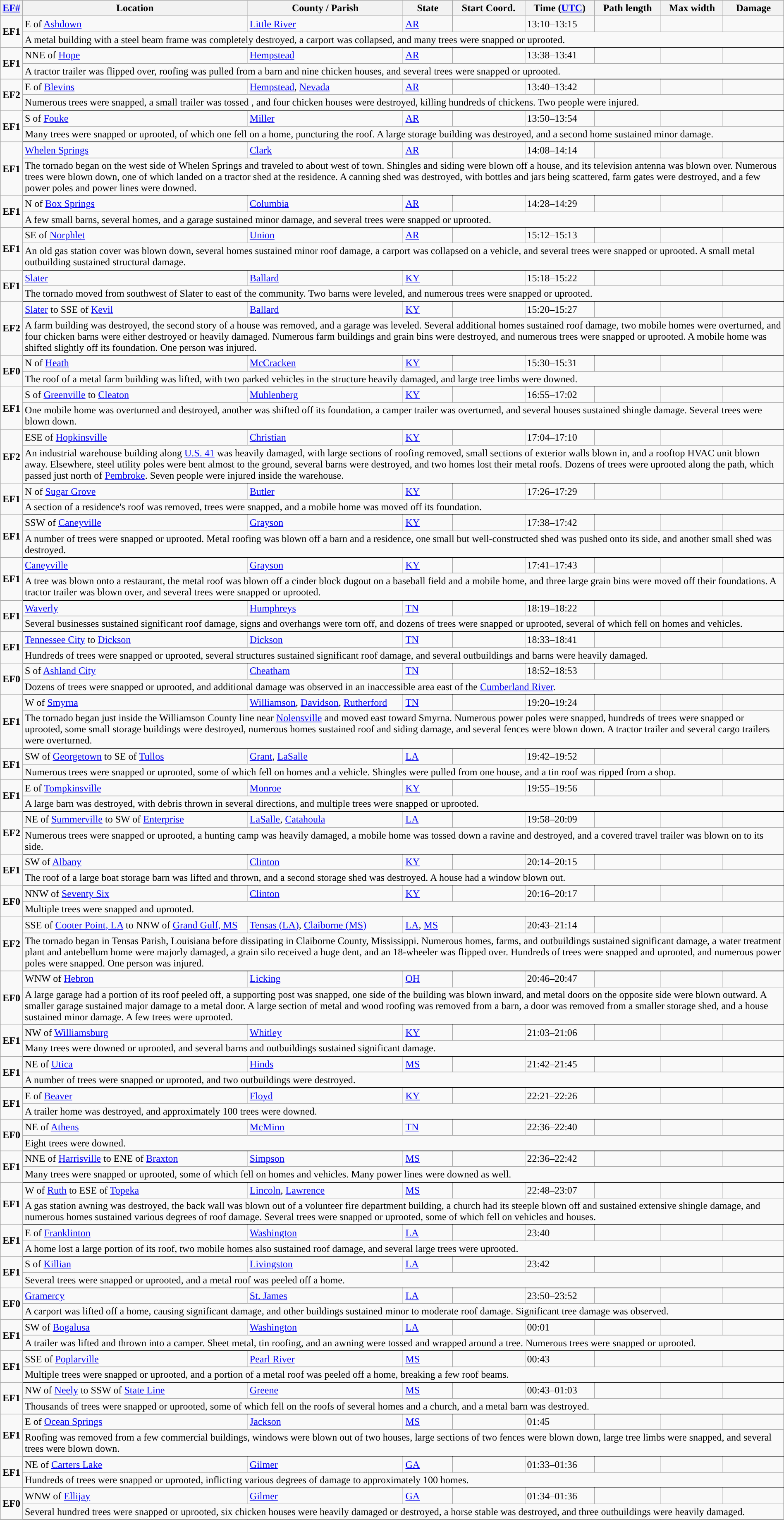<table class="wikitable sortable" style="width:100%;">
<tr>
<th scope="col" width="2%" align="center"><a href='#'>EF#</a></th>
<th scope="col" align="center" class="unsortable">Location</th>
<th scope="col" align="center" class="unsortable">County / Parish</th>
<th scope="col" align="center">State</th>
<th scope="col" align="center" data-sort-type="number">Start Coord.</th>
<th scope="col" align="center" data-sort-type="number">Time (<a href='#'>UTC</a>)</th>
<th scope="col" align="center" data-sort-type="number">Path length</th>
<th scope="col" align="center" data-sort-type="number">Max width</th>
<th scope="col" align="center" data-sort-type="number">Damage<br></th>
</tr>
<tr>
<td rowspan="2" align="center"><strong>EF1</strong></td>
<td>E of <a href='#'>Ashdown</a></td>
<td><a href='#'>Little River</a></td>
<td><a href='#'>AR</a></td>
<td></td>
<td>13:10–13:15</td>
<td></td>
<td></td>
<td></td>
</tr>
<tr class="expand-child">
<td colspan="8" style=" border-bottom: 1px solid black;">A metal building with a steel beam frame was completely destroyed, a carport was collapsed, and many trees were snapped or uprooted.</td>
</tr>
<tr>
<td rowspan="2" align="center"><strong>EF1</strong></td>
<td>NNE of <a href='#'>Hope</a></td>
<td><a href='#'>Hempstead</a></td>
<td><a href='#'>AR</a></td>
<td></td>
<td>13:38–13:41</td>
<td></td>
<td></td>
<td></td>
</tr>
<tr class="expand-child">
<td colspan="8" style=" border-bottom: 1px solid black;">A tractor trailer was flipped over, roofing was pulled from a barn and nine chicken houses, and several trees were snapped or uprooted.</td>
</tr>
<tr>
<td rowspan="2" align="center"><strong>EF2</strong></td>
<td>E of <a href='#'>Blevins</a></td>
<td><a href='#'>Hempstead</a>, <a href='#'>Nevada</a></td>
<td><a href='#'>AR</a></td>
<td></td>
<td>13:40–13:42</td>
<td></td>
<td></td>
<td></td>
</tr>
<tr class="expand-child">
<td colspan="8" style=" border-bottom: 1px solid black;">Numerous trees were snapped, a small trailer was tossed , and four chicken houses were destroyed, killing hundreds of chickens. Two people were injured.</td>
</tr>
<tr>
<td rowspan="2" align="center"><strong>EF1</strong></td>
<td>S of <a href='#'>Fouke</a></td>
<td><a href='#'>Miller</a></td>
<td><a href='#'>AR</a></td>
<td></td>
<td>13:50–13:54</td>
<td></td>
<td></td>
<td></td>
</tr>
<tr class="expand-child">
<td colspan="8" style=" border-bottom: 1px solid black;">Many trees were snapped or uprooted, of which one fell on a home, puncturing the roof. A large storage building was destroyed, and a second home sustained minor damage.</td>
</tr>
<tr>
<td rowspan="2" align="center"><strong>EF1</strong></td>
<td><a href='#'>Whelen Springs</a></td>
<td><a href='#'>Clark</a></td>
<td><a href='#'>AR</a></td>
<td></td>
<td>14:08–14:14</td>
<td></td>
<td></td>
<td></td>
</tr>
<tr class="expand-child">
<td colspan="8" style=" border-bottom: 1px solid black;">The tornado began on the west side of Whelen Springs and traveled to about  west of town. Shingles and siding were blown off a house, and its television antenna was blown over. Numerous trees were blown down, one of which landed on a tractor shed at the residence. A canning shed was destroyed, with bottles and jars being scattered, farm gates were destroyed, and a few power poles and power lines were downed.</td>
</tr>
<tr>
<td rowspan="2" align="center"><strong>EF1</strong></td>
<td>N of <a href='#'>Box Springs</a></td>
<td><a href='#'>Columbia</a></td>
<td><a href='#'>AR</a></td>
<td></td>
<td>14:28–14:29</td>
<td></td>
<td></td>
<td></td>
</tr>
<tr class="expand-child">
<td colspan="8" style=" border-bottom: 1px solid black;">A few small barns, several homes, and a garage sustained minor damage, and several trees were snapped or uprooted.</td>
</tr>
<tr>
<td rowspan="2" align="center"><strong>EF1</strong></td>
<td>SE of <a href='#'>Norphlet</a></td>
<td><a href='#'>Union</a></td>
<td><a href='#'>AR</a></td>
<td></td>
<td>15:12–15:13</td>
<td></td>
<td></td>
<td></td>
</tr>
<tr class="expand-child">
<td colspan="8" style=" border-bottom: 1px solid black;">An old gas station cover was blown down, several homes sustained minor roof damage, a carport was collapsed on a vehicle, and several trees were snapped or uprooted. A small metal outbuilding sustained structural damage.</td>
</tr>
<tr>
<td rowspan="2" align="center"><strong>EF1</strong></td>
<td><a href='#'>Slater</a></td>
<td><a href='#'>Ballard</a></td>
<td><a href='#'>KY</a></td>
<td></td>
<td>15:18–15:22</td>
<td></td>
<td></td>
<td></td>
</tr>
<tr class="expand-child">
<td colspan="8" style=" border-bottom: 1px solid black;">The tornado moved from southwest of Slater to east of the community. Two barns were leveled, and numerous trees were snapped or uprooted.</td>
</tr>
<tr>
<td rowspan="2" align="center"><strong>EF2</strong></td>
<td><a href='#'>Slater</a> to SSE of <a href='#'>Kevil</a></td>
<td><a href='#'>Ballard</a></td>
<td><a href='#'>KY</a></td>
<td></td>
<td>15:20–15:27</td>
<td></td>
<td></td>
<td></td>
</tr>
<tr class="expand-child">
<td colspan="8" style=" border-bottom: 1px solid black;">A farm building was destroyed, the second story of a house was removed, and a garage was leveled. Several additional homes sustained roof damage, two mobile homes were overturned, and four chicken barns were either destroyed or heavily damaged. Numerous farm buildings and grain bins were destroyed, and numerous trees were snapped or uprooted. A mobile home was shifted slightly off its foundation. One person was injured.</td>
</tr>
<tr>
<td rowspan="2" align="center"><strong>EF0</strong></td>
<td>N of <a href='#'>Heath</a></td>
<td><a href='#'>McCracken</a></td>
<td><a href='#'>KY</a></td>
<td></td>
<td>15:30–15:31</td>
<td></td>
<td></td>
<td></td>
</tr>
<tr class="expand-child">
<td colspan="8" style=" border-bottom: 1px solid black;">The roof of a metal farm building was lifted, with two parked vehicles in the structure heavily damaged, and large tree limbs were downed.</td>
</tr>
<tr>
<td rowspan="2" align="center"><strong>EF1</strong></td>
<td>S of <a href='#'>Greenville</a> to <a href='#'>Cleaton</a></td>
<td><a href='#'>Muhlenberg</a></td>
<td><a href='#'>KY</a></td>
<td></td>
<td>16:55–17:02</td>
<td></td>
<td></td>
<td></td>
</tr>
<tr class="expand-child">
<td colspan="8" style=" border-bottom: 1px solid black;">One mobile home was overturned and destroyed, another was shifted off its foundation, a camper trailer was overturned, and several houses sustained shingle damage. Several trees were blown down.</td>
</tr>
<tr>
<td rowspan="2" align="center"><strong>EF2</strong></td>
<td>ESE of <a href='#'>Hopkinsville</a></td>
<td><a href='#'>Christian</a></td>
<td><a href='#'>KY</a></td>
<td></td>
<td>17:04–17:10</td>
<td></td>
<td></td>
<td></td>
</tr>
<tr class="expand-child">
<td colspan="8" style=" border-bottom: 1px solid black;">An industrial warehouse building along <a href='#'>U.S. 41</a> was heavily damaged, with large sections of roofing removed, small sections of exterior walls blown in, and a rooftop HVAC unit blown away. Elsewhere, steel utility poles were bent almost to the ground, several barns were destroyed, and two homes lost their metal roofs. Dozens of trees were uprooted along the path, which passed just north of <a href='#'>Pembroke</a>. Seven people were injured inside the warehouse.</td>
</tr>
<tr>
<td rowspan="2" align="center"><strong>EF1</strong></td>
<td>N of <a href='#'>Sugar Grove</a></td>
<td><a href='#'>Butler</a></td>
<td><a href='#'>KY</a></td>
<td></td>
<td>17:26–17:29</td>
<td></td>
<td></td>
<td></td>
</tr>
<tr class="expand-child">
<td colspan="8" style=" border-bottom: 1px solid black;">A section of a residence's roof was removed, trees were snapped, and a mobile home was moved off its foundation.</td>
</tr>
<tr>
<td rowspan="2" align="center"><strong>EF1</strong></td>
<td>SSW of <a href='#'>Caneyville</a></td>
<td><a href='#'>Grayson</a></td>
<td><a href='#'>KY</a></td>
<td></td>
<td>17:38–17:42</td>
<td></td>
<td></td>
<td></td>
</tr>
<tr class="expand-child">
<td colspan="8" style=" border-bottom: 1px solid black;">A number of trees were snapped or uprooted. Metal roofing was blown off a barn and a residence, one small but well-constructed shed was pushed onto its side, and another small shed was destroyed.</td>
</tr>
<tr>
<td rowspan="2" align="center"><strong>EF1</strong></td>
<td><a href='#'>Caneyville</a></td>
<td><a href='#'>Grayson</a></td>
<td><a href='#'>KY</a></td>
<td></td>
<td>17:41–17:43</td>
<td></td>
<td></td>
<td></td>
</tr>
<tr class="expand-child">
<td colspan="8" style=" border-bottom: 1px solid black;">A tree was blown onto a restaurant, the metal roof was blown off a cinder block dugout on a baseball field and a mobile home, and three large grain bins were moved off their foundations. A tractor trailer was blown over, and several trees were snapped or uprooted.</td>
</tr>
<tr>
<td rowspan="2" align="center"><strong>EF1</strong></td>
<td><a href='#'>Waverly</a></td>
<td><a href='#'>Humphreys</a></td>
<td><a href='#'>TN</a></td>
<td></td>
<td>18:19–18:22</td>
<td></td>
<td></td>
<td></td>
</tr>
<tr class="expand-child">
<td colspan="8" style=" border-bottom: 1px solid black;">Several businesses sustained significant roof damage, signs and overhangs were torn off, and dozens of trees were snapped or uprooted, several of which fell on homes and vehicles.</td>
</tr>
<tr>
<td rowspan="2" align="center"><strong>EF1</strong></td>
<td><a href='#'>Tennessee City</a> to <a href='#'>Dickson</a></td>
<td><a href='#'>Dickson</a></td>
<td><a href='#'>TN</a></td>
<td></td>
<td>18:33–18:41</td>
<td></td>
<td></td>
<td></td>
</tr>
<tr class="expand-child">
<td colspan="8" style=" border-bottom: 1px solid black;">Hundreds of trees were snapped or uprooted, several structures sustained significant roof damage, and several outbuildings and barns were heavily damaged.</td>
</tr>
<tr>
<td rowspan="2" align="center"><strong>EF0</strong></td>
<td>S of <a href='#'>Ashland City</a></td>
<td><a href='#'>Cheatham</a></td>
<td><a href='#'>TN</a></td>
<td></td>
<td>18:52–18:53</td>
<td></td>
<td></td>
<td></td>
</tr>
<tr class="expand-child">
<td colspan="8" style=" border-bottom: 1px solid black;">Dozens of trees were snapped or uprooted, and additional damage was observed in an inaccessible area east of the <a href='#'>Cumberland River</a>.</td>
</tr>
<tr>
<td rowspan="2" align="center"><strong>EF1</strong></td>
<td>W of <a href='#'>Smyrna</a></td>
<td><a href='#'>Williamson</a>, <a href='#'>Davidson</a>, <a href='#'>Rutherford</a></td>
<td><a href='#'>TN</a></td>
<td></td>
<td>19:20–19:24</td>
<td></td>
<td></td>
<td></td>
</tr>
<tr class="expand-child">
<td colspan="8" style=" border-bottom: 1px solid black;">The tornado began just inside the Williamson County line near <a href='#'>Nolensville</a> and moved east toward Smyrna. Numerous power poles were snapped, hundreds of trees were snapped or uprooted, some small storage buildings were destroyed, numerous homes sustained roof and siding damage, and several fences were blown down. A tractor trailer and several cargo trailers were overturned.</td>
</tr>
<tr>
<td rowspan="2" align="center"><strong>EF1</strong></td>
<td>SW of <a href='#'>Georgetown</a> to SE of <a href='#'>Tullos</a></td>
<td><a href='#'>Grant</a>, <a href='#'>LaSalle</a></td>
<td><a href='#'>LA</a></td>
<td></td>
<td>19:42–19:52</td>
<td></td>
<td></td>
<td></td>
</tr>
<tr class="expand-child">
<td colspan="8" style=" border-bottom: 1px solid black;">Numerous trees were snapped or uprooted, some of which fell on homes and a vehicle. Shingles were pulled from one house, and a tin roof was ripped from a shop.</td>
</tr>
<tr>
<td rowspan="2" align="center"><strong>EF1</strong></td>
<td>E of <a href='#'>Tompkinsville</a></td>
<td><a href='#'>Monroe</a></td>
<td><a href='#'>KY</a></td>
<td></td>
<td>19:55–19:56</td>
<td></td>
<td></td>
<td></td>
</tr>
<tr class="expand-child">
<td colspan="8" style=" border-bottom: 1px solid black;">A large barn was destroyed, with debris thrown  in several directions, and multiple trees were snapped or uprooted.</td>
</tr>
<tr>
<td rowspan="2" align="center"><strong>EF2</strong></td>
<td>NE of <a href='#'>Summerville</a> to SW of <a href='#'>Enterprise</a></td>
<td><a href='#'>LaSalle</a>, <a href='#'>Catahoula</a></td>
<td><a href='#'>LA</a></td>
<td></td>
<td>19:58–20:09</td>
<td></td>
<td></td>
<td></td>
</tr>
<tr class="expand-child">
<td colspan="8" style=" border-bottom: 1px solid black;">Numerous trees were snapped or uprooted, a hunting camp was heavily damaged, a mobile home was tossed down a ravine and destroyed, and a covered travel trailer was blown on to its side.</td>
</tr>
<tr>
<td rowspan="2" align="center"><strong>EF1</strong></td>
<td>SW of <a href='#'>Albany</a></td>
<td><a href='#'>Clinton</a></td>
<td><a href='#'>KY</a></td>
<td></td>
<td>20:14–20:15</td>
<td></td>
<td></td>
<td></td>
</tr>
<tr class="expand-child">
<td colspan="8" style=" border-bottom: 1px solid black;">The roof of a large boat storage barn was lifted and thrown, and a second storage shed was destroyed. A house had a window blown out.</td>
</tr>
<tr>
<td rowspan="2" align="center"><strong>EF0</strong></td>
<td>NNW of <a href='#'>Seventy Six</a></td>
<td><a href='#'>Clinton</a></td>
<td><a href='#'>KY</a></td>
<td></td>
<td>20:16–20:17</td>
<td></td>
<td></td>
<td></td>
</tr>
<tr class="expand-child">
<td colspan="8" style=" border-bottom: 1px solid black;">Multiple trees were snapped and uprooted.</td>
</tr>
<tr>
<td rowspan="2" align="center"><strong>EF2</strong></td>
<td>SSE of <a href='#'>Cooter Point, LA</a> to NNW of <a href='#'>Grand Gulf, MS</a></td>
<td><a href='#'>Tensas (LA)</a>, <a href='#'>Claiborne (MS)</a></td>
<td><a href='#'>LA</a>, <a href='#'>MS</a></td>
<td></td>
<td>20:43–21:14</td>
<td></td>
<td></td>
<td></td>
</tr>
<tr class="expand-child">
<td colspan="8" style=" border-bottom: 1px solid black;">The tornado began in Tensas Parish, Louisiana before dissipating in Claiborne County, Mississippi. Numerous homes, farms, and outbuildings sustained significant damage, a water treatment plant and antebellum home were majorly damaged, a grain silo received a huge dent, and an 18-wheeler was flipped over. Hundreds of trees were snapped and uprooted, and numerous power poles were snapped. One person was injured.</td>
</tr>
<tr>
<td rowspan="2" align="center"><strong>EF0</strong></td>
<td>WNW of <a href='#'>Hebron</a></td>
<td><a href='#'>Licking</a></td>
<td><a href='#'>OH</a></td>
<td></td>
<td>20:46–20:47</td>
<td></td>
<td></td>
<td></td>
</tr>
<tr class="expand-child">
<td colspan="8" style=" border-bottom: 1px solid black;">A large garage had a portion of its roof peeled off, a supporting post was snapped, one side of the building was blown inward, and metal doors on the opposite side were blown outward. A smaller garage sustained major damage to a metal door. A large section of metal and wood roofing was removed from a barn, a door was removed from a smaller storage shed, and a house sustained minor damage. A few trees were uprooted.</td>
</tr>
<tr>
<td rowspan="2" align="center"><strong>EF1</strong></td>
<td>NW of <a href='#'>Williamsburg</a></td>
<td><a href='#'>Whitley</a></td>
<td><a href='#'>KY</a></td>
<td></td>
<td>21:03–21:06</td>
<td></td>
<td></td>
<td></td>
</tr>
<tr class="expand-child">
<td colspan="8" style=" border-bottom: 1px solid black;">Many trees were downed or uprooted, and several barns and outbuildings sustained significant damage.</td>
</tr>
<tr>
<td rowspan="2" align="center"><strong>EF1</strong></td>
<td>NE of <a href='#'>Utica</a></td>
<td><a href='#'>Hinds</a></td>
<td><a href='#'>MS</a></td>
<td></td>
<td>21:42–21:45</td>
<td></td>
<td></td>
<td></td>
</tr>
<tr class="expand-child">
<td colspan="8" style=" border-bottom: 1px solid black;">A number of trees were snapped or uprooted, and two outbuildings were destroyed.</td>
</tr>
<tr>
<td rowspan="2" align="center"><strong>EF1</strong></td>
<td>E of <a href='#'>Beaver</a></td>
<td><a href='#'>Floyd</a></td>
<td><a href='#'>KY</a></td>
<td></td>
<td>22:21–22:26</td>
<td></td>
<td></td>
<td></td>
</tr>
<tr class="expand-child">
<td colspan="8" style=" border-bottom: 1px solid black;">A trailer home was destroyed, and approximately 100 trees were downed.</td>
</tr>
<tr>
<td rowspan="2" align="center"><strong>EF0</strong></td>
<td>NE of <a href='#'>Athens</a></td>
<td><a href='#'>McMinn</a></td>
<td><a href='#'>TN</a></td>
<td></td>
<td>22:36–22:40</td>
<td></td>
<td></td>
<td></td>
</tr>
<tr class="expand-child">
<td colspan="8" style=" border-bottom: 1px solid black;">Eight trees were downed.</td>
</tr>
<tr>
<td rowspan="2" align="center"><strong>EF1</strong></td>
<td>NNE of <a href='#'>Harrisville</a> to ENE of <a href='#'>Braxton</a></td>
<td><a href='#'>Simpson</a></td>
<td><a href='#'>MS</a></td>
<td></td>
<td>22:36–22:42</td>
<td></td>
<td></td>
<td></td>
</tr>
<tr class="expand-child">
<td colspan="8" style=" border-bottom: 1px solid black;">Many trees were snapped or uprooted, some of which fell on homes and vehicles. Many power lines were downed as well.</td>
</tr>
<tr>
<td rowspan="2" align="center"><strong>EF1</strong></td>
<td>W of <a href='#'>Ruth</a> to ESE of <a href='#'>Topeka</a></td>
<td><a href='#'>Lincoln</a>, <a href='#'>Lawrence</a></td>
<td><a href='#'>MS</a></td>
<td></td>
<td>22:48–23:07</td>
<td></td>
<td></td>
<td></td>
</tr>
<tr class="expand-child">
<td colspan="8" style=" border-bottom: 1px solid black;">A gas station awning was destroyed, the back wall was blown out of a volunteer fire department building, a church had its steeple blown off and sustained extensive shingle damage, and numerous homes sustained various degrees of roof damage. Several trees were snapped or uprooted, some of which fell on vehicles and houses.</td>
</tr>
<tr>
<td rowspan="2" align="center"><strong>EF1</strong></td>
<td>E of <a href='#'>Franklinton</a></td>
<td><a href='#'>Washington</a></td>
<td><a href='#'>LA</a></td>
<td></td>
<td>23:40</td>
<td></td>
<td></td>
<td></td>
</tr>
<tr class="expand-child">
<td colspan="8" style=" border-bottom: 1px solid black;">A home lost a large portion of its roof, two mobile homes also sustained roof damage, and several large trees were uprooted.</td>
</tr>
<tr>
<td rowspan="2" align="center"><strong>EF1</strong></td>
<td>S of <a href='#'>Killian</a></td>
<td><a href='#'>Livingston</a></td>
<td><a href='#'>LA</a></td>
<td></td>
<td>23:42</td>
<td></td>
<td></td>
<td></td>
</tr>
<tr class="expand-child">
<td colspan="8" style=" border-bottom: 1px solid black;">Several trees were snapped or uprooted, and a metal roof was peeled off a home.</td>
</tr>
<tr>
<td rowspan="2" align="center"><strong>EF0</strong></td>
<td><a href='#'>Gramercy</a></td>
<td><a href='#'>St. James</a></td>
<td><a href='#'>LA</a></td>
<td></td>
<td>23:50–23:52</td>
<td></td>
<td></td>
<td></td>
</tr>
<tr class="expand-child">
<td colspan="8" style=" border-bottom: 1px solid black;">A carport was lifted off a home, causing significant damage, and other buildings sustained minor to moderate roof damage. Significant tree damage was observed.</td>
</tr>
<tr>
<td rowspan="2" align="center"><strong>EF1</strong></td>
<td>SW of <a href='#'>Bogalusa</a></td>
<td><a href='#'>Washington</a></td>
<td><a href='#'>LA</a></td>
<td></td>
<td>00:01</td>
<td></td>
<td></td>
<td></td>
</tr>
<tr class="expand-child">
<td colspan="8" style=" border-bottom: 1px solid black;">A trailer was lifted and thrown into a camper. Sheet metal, tin roofing, and an awning were tossed and wrapped around a tree. Numerous trees were snapped or uprooted.</td>
</tr>
<tr>
<td rowspan="2" align="center"><strong>EF1</strong></td>
<td>SSE of <a href='#'>Poplarville</a></td>
<td><a href='#'>Pearl River</a></td>
<td><a href='#'>MS</a></td>
<td></td>
<td>00:43</td>
<td></td>
<td></td>
<td></td>
</tr>
<tr class="expand-child">
<td colspan="8" style=" border-bottom: 1px solid black;">Multiple trees were snapped or uprooted, and a portion of a metal roof was peeled off a home, breaking a few roof beams.</td>
</tr>
<tr>
<td rowspan="2" align="center"><strong>EF1</strong></td>
<td>NW of <a href='#'>Neely</a> to SSW of <a href='#'>State Line</a></td>
<td><a href='#'>Greene</a></td>
<td><a href='#'>MS</a></td>
<td></td>
<td>00:43–01:03</td>
<td></td>
<td></td>
<td></td>
</tr>
<tr class="expand-child">
<td colspan="8" style=" border-bottom: 1px solid black;">Thousands of trees were snapped or uprooted, some of which fell on the roofs of several homes and a church, and a metal barn was destroyed.</td>
</tr>
<tr>
<td rowspan="2" align="center"><strong>EF1</strong></td>
<td>E of <a href='#'>Ocean Springs</a></td>
<td><a href='#'>Jackson</a></td>
<td><a href='#'>MS</a></td>
<td></td>
<td>01:45</td>
<td></td>
<td></td>
<td></td>
</tr>
<tr class="expand-child">
<td colspan="8" style=" border-bottom: 1px solid black;">Roofing was removed from a few commercial buildings, windows were blown out of two houses, large sections of two fences were blown down, large tree limbs were snapped, and several trees were blown down.</td>
</tr>
<tr>
<td rowspan="2" align="center"><strong>EF1</strong></td>
<td>NE of <a href='#'>Carters Lake</a></td>
<td><a href='#'>Gilmer</a></td>
<td><a href='#'>GA</a></td>
<td></td>
<td>01:33–01:36</td>
<td></td>
<td></td>
<td></td>
</tr>
<tr class="expand-child">
<td colspan="8" style=" border-bottom: 1px solid black;">Hundreds of trees were snapped or uprooted, inflicting various degrees of damage to approximately 100 homes.</td>
</tr>
<tr>
<td rowspan="2" align="center"><strong>EF0</strong></td>
<td>WNW of <a href='#'>Ellijay</a></td>
<td><a href='#'>Gilmer</a></td>
<td><a href='#'>GA</a></td>
<td></td>
<td>01:34–01:36</td>
<td></td>
<td></td>
<td></td>
</tr>
<tr class="expand-child">
<td colspan="8" style=" border-bottom: 1px solid black;">Several hundred trees were snapped or uprooted, six chicken houses were heavily damaged or destroyed, a horse stable was destroyed, and three outbuildings were heavily damaged.</td>
</tr>
<tr>
</tr>
</table>
